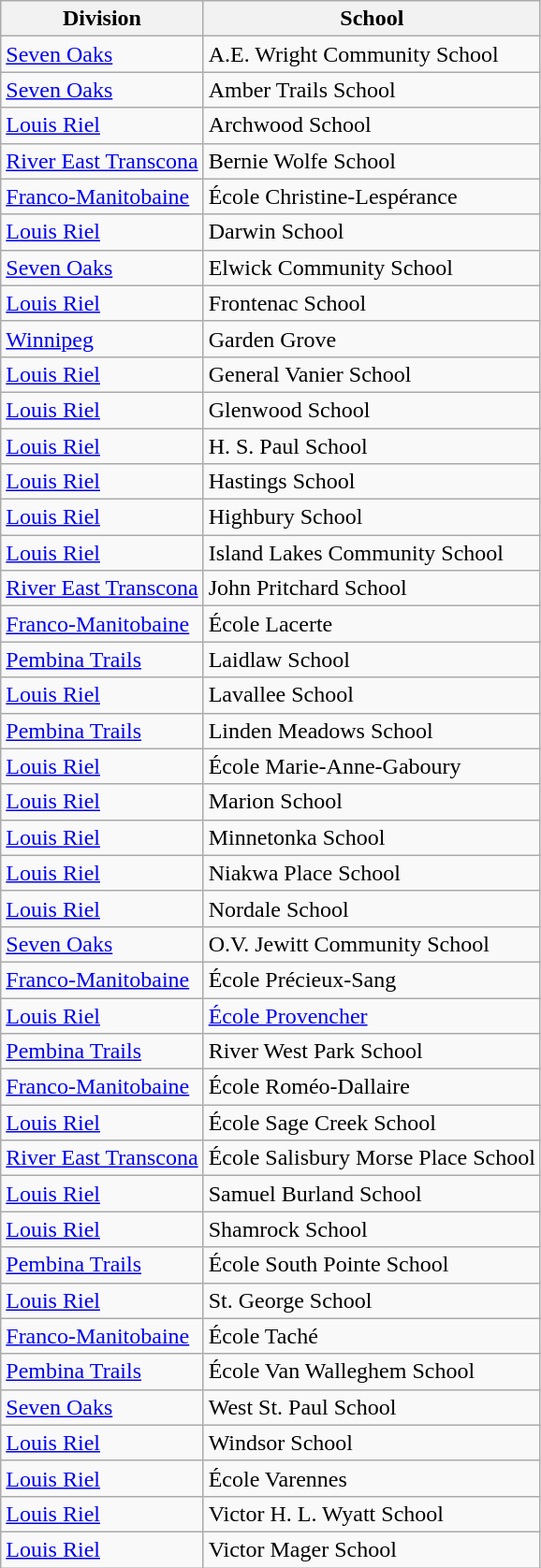<table class="wikitable">
<tr>
<th>Division</th>
<th>School</th>
</tr>
<tr>
<td><a href='#'>Seven Oaks</a></td>
<td>A.E. Wright Community School</td>
</tr>
<tr>
<td><a href='#'>Seven Oaks</a></td>
<td>Amber Trails School</td>
</tr>
<tr>
<td><a href='#'>Louis Riel</a></td>
<td>Archwood School</td>
</tr>
<tr>
<td><a href='#'>River East Transcona</a></td>
<td>Bernie Wolfe School</td>
</tr>
<tr>
<td><a href='#'>Franco-Manitobaine</a></td>
<td>École Christine-Lespérance</td>
</tr>
<tr>
<td><a href='#'>Louis Riel</a></td>
<td>Darwin School</td>
</tr>
<tr>
<td><a href='#'>Seven Oaks</a></td>
<td>Elwick Community School</td>
</tr>
<tr>
<td><a href='#'>Louis Riel</a></td>
<td>Frontenac School</td>
</tr>
<tr>
<td><a href='#'>Winnipeg</a></td>
<td>Garden Grove</td>
</tr>
<tr>
<td><a href='#'>Louis Riel</a></td>
<td>General Vanier School</td>
</tr>
<tr>
<td><a href='#'>Louis Riel</a></td>
<td>Glenwood School</td>
</tr>
<tr>
<td><a href='#'>Louis Riel</a></td>
<td>H. S. Paul School</td>
</tr>
<tr>
<td><a href='#'>Louis Riel</a></td>
<td>Hastings School</td>
</tr>
<tr>
<td><a href='#'>Louis Riel</a></td>
<td>Highbury School</td>
</tr>
<tr>
<td><a href='#'>Louis Riel</a></td>
<td>Island Lakes Community School</td>
</tr>
<tr>
<td><a href='#'>River East Transcona</a></td>
<td>John Pritchard School</td>
</tr>
<tr>
<td><a href='#'>Franco-Manitobaine</a></td>
<td>École Lacerte</td>
</tr>
<tr>
<td><a href='#'>Pembina Trails</a></td>
<td>Laidlaw School</td>
</tr>
<tr>
<td><a href='#'>Louis Riel</a></td>
<td>Lavallee School</td>
</tr>
<tr>
<td><a href='#'>Pembina Trails</a></td>
<td>Linden Meadows School</td>
</tr>
<tr>
<td><a href='#'>Louis Riel</a></td>
<td>École Marie-Anne-Gaboury</td>
</tr>
<tr>
<td><a href='#'>Louis Riel</a></td>
<td>Marion School</td>
</tr>
<tr>
<td><a href='#'>Louis Riel</a></td>
<td>Minnetonka School</td>
</tr>
<tr>
<td><a href='#'>Louis Riel</a></td>
<td>Niakwa Place School</td>
</tr>
<tr>
<td><a href='#'>Louis Riel</a></td>
<td>Nordale School</td>
</tr>
<tr>
<td><a href='#'>Seven Oaks</a></td>
<td>O.V. Jewitt Community School</td>
</tr>
<tr>
<td><a href='#'>Franco-Manitobaine</a></td>
<td>École Précieux-Sang</td>
</tr>
<tr>
<td><a href='#'>Louis Riel</a></td>
<td><a href='#'>École Provencher</a></td>
</tr>
<tr>
<td><a href='#'>Pembina Trails</a></td>
<td>River West Park School</td>
</tr>
<tr>
<td><a href='#'>Franco-Manitobaine</a></td>
<td>École Roméo-Dallaire</td>
</tr>
<tr>
<td><a href='#'>Louis Riel</a></td>
<td>École Sage Creek School</td>
</tr>
<tr>
<td><a href='#'>River East Transcona</a></td>
<td>École Salisbury Morse Place School</td>
</tr>
<tr>
<td><a href='#'>Louis Riel</a></td>
<td>Samuel Burland School</td>
</tr>
<tr>
<td><a href='#'>Louis Riel</a></td>
<td>Shamrock School</td>
</tr>
<tr>
<td><a href='#'>Pembina Trails</a></td>
<td>École South Pointe School</td>
</tr>
<tr>
<td><a href='#'>Louis Riel</a></td>
<td>St. George School</td>
</tr>
<tr>
<td><a href='#'>Franco-Manitobaine</a></td>
<td>École Taché</td>
</tr>
<tr>
<td><a href='#'>Pembina Trails</a></td>
<td>École Van Walleghem School</td>
</tr>
<tr>
<td><a href='#'>Seven Oaks</a></td>
<td>West St. Paul School</td>
</tr>
<tr>
<td><a href='#'>Louis Riel</a></td>
<td>Windsor School</td>
</tr>
<tr>
<td><a href='#'>Louis Riel</a></td>
<td>École Varennes</td>
</tr>
<tr>
<td><a href='#'>Louis Riel</a></td>
<td>Victor H. L. Wyatt School</td>
</tr>
<tr>
<td><a href='#'>Louis Riel</a></td>
<td>Victor Mager School</td>
</tr>
</table>
